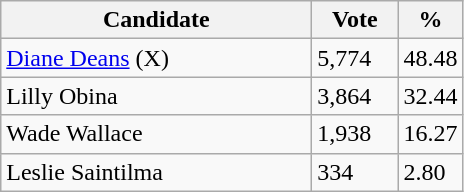<table class="wikitable">
<tr>
<th bgcolor="#DDDDFF" width="200px">Candidate</th>
<th bgcolor="#DDDDFF" width="50px">Vote</th>
<th bgcolor="#DDDDFF" width="30px">%</th>
</tr>
<tr>
<td><a href='#'>Diane Deans</a> (X)</td>
<td>5,774</td>
<td>48.48</td>
</tr>
<tr>
<td>Lilly Obina</td>
<td>3,864</td>
<td>32.44</td>
</tr>
<tr>
<td>Wade Wallace</td>
<td>1,938</td>
<td>16.27</td>
</tr>
<tr>
<td>Leslie Saintilma</td>
<td>334</td>
<td>2.80</td>
</tr>
</table>
